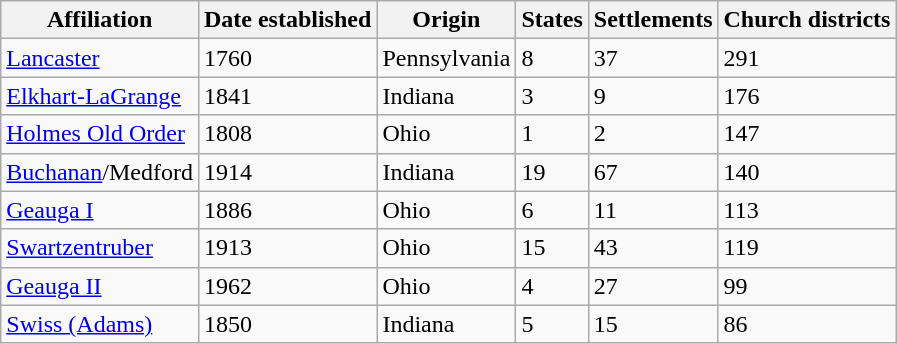<table class="wikitable">
<tr>
<th>Affiliation</th>
<th>Date established</th>
<th>Origin</th>
<th>States</th>
<th>Settlements</th>
<th>Church districts</th>
</tr>
<tr>
<td><a href='#'>Lancaster</a></td>
<td>1760</td>
<td>Pennsylvania</td>
<td>8</td>
<td>37</td>
<td>291</td>
</tr>
<tr>
<td><a href='#'>Elkhart-LaGrange</a></td>
<td>1841</td>
<td>Indiana</td>
<td>3</td>
<td>9</td>
<td>176</td>
</tr>
<tr>
<td><a href='#'>Holmes Old Order</a></td>
<td>1808</td>
<td>Ohio</td>
<td>1</td>
<td>2</td>
<td>147</td>
</tr>
<tr>
<td><a href='#'>Buchanan</a>/Medford</td>
<td>1914</td>
<td>Indiana</td>
<td>19</td>
<td>67</td>
<td>140</td>
</tr>
<tr>
<td><a href='#'>Geauga I</a></td>
<td>1886</td>
<td>Ohio</td>
<td>6</td>
<td>11</td>
<td>113</td>
</tr>
<tr>
<td><a href='#'>Swartzentruber</a></td>
<td>1913</td>
<td>Ohio</td>
<td>15</td>
<td>43</td>
<td>119</td>
</tr>
<tr>
<td><a href='#'>Geauga II</a></td>
<td>1962</td>
<td>Ohio</td>
<td>4</td>
<td>27</td>
<td>99</td>
</tr>
<tr>
<td><a href='#'>Swiss (Adams)</a></td>
<td>1850</td>
<td>Indiana</td>
<td>5</td>
<td>15</td>
<td>86</td>
</tr>
</table>
